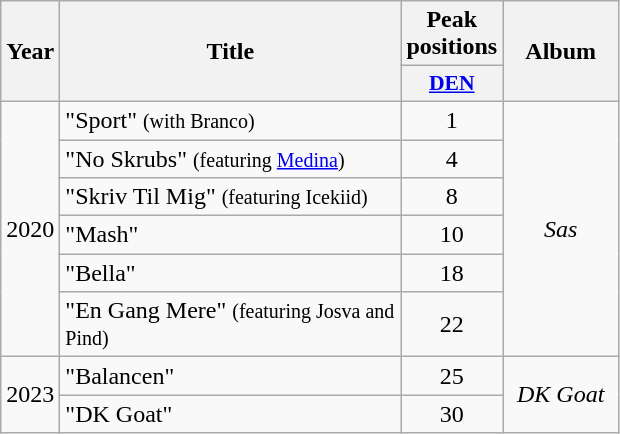<table class="wikitable">
<tr>
<th rowspan="2" style="text-align:center; width:10px;">Year</th>
<th rowspan="2" style="text-align:center; width:220px;">Title</th>
<th style="text-align:center; width:20px;" colspan=1>Peak positions</th>
<th rowspan="2" style="text-align:center; width:70px;">Album</th>
</tr>
<tr>
<th scope="col" style="width:3em;font-size:90%;"><a href='#'>DEN</a><br></th>
</tr>
<tr>
<td style="text-align:center;" rowspan=6>2020</td>
<td>"Sport" <small>(with Branco)</small></td>
<td style="text-align:center;">1</td>
<td style="text-align:center;" rowspan=6><em>Sas</em></td>
</tr>
<tr>
<td>"No Skrubs" <small>(featuring <a href='#'>Medina</a>)</small></td>
<td style="text-align:center;">4</td>
</tr>
<tr>
<td>"Skriv Til Mig" <small>(featuring Icekiid)</small></td>
<td style="text-align:center;">8</td>
</tr>
<tr>
<td>"Mash"</td>
<td style="text-align:center;">10</td>
</tr>
<tr>
<td>"Bella"</td>
<td style="text-align:center;">18</td>
</tr>
<tr>
<td>"En Gang Mere" <small>(featuring Josva and Pind)</small></td>
<td style="text-align:center;">22</td>
</tr>
<tr>
<td style="text-align:center;" rowspan=2>2023</td>
<td>"Balancen" </td>
<td style="text-align:center;">25<br></td>
<td style="text-align:center;" rowspan=2><em>DK Goat</em></td>
</tr>
<tr>
<td>"DK Goat" </td>
<td style="text-align:center;">30<br></td>
</tr>
</table>
